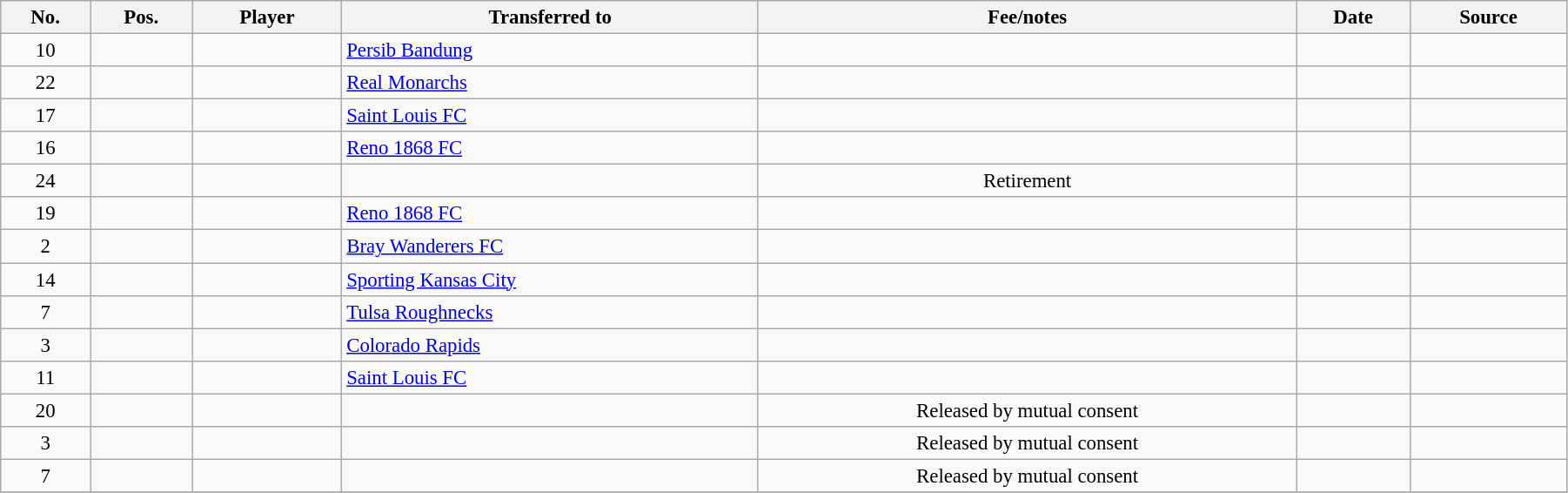<table class="wikitable sortable" style="width:95%; text-align:center; font-size:95%; text-align:left;">
<tr>
<th><strong>No.</strong></th>
<th><strong>Pos.</strong></th>
<th><strong>Player</strong></th>
<th><strong>Transferred to</strong></th>
<th><strong>Fee/notes</strong></th>
<th><strong>Date</strong></th>
<th><strong>Source</strong></th>
</tr>
<tr>
<td align=center>10</td>
<td align=center></td>
<td></td>
<td> <a href='#'>Persib Bandung</a></td>
<td align=center></td>
<td align=center></td>
<td align=center></td>
</tr>
<tr>
<td align=center>22</td>
<td align=center></td>
<td></td>
<td> <a href='#'>Real Monarchs</a></td>
<td align=center></td>
<td align=center></td>
<td align=center></td>
</tr>
<tr>
<td align=center>17</td>
<td align=center></td>
<td></td>
<td> <a href='#'>Saint Louis FC</a></td>
<td align=center></td>
<td align=center></td>
<td align=center></td>
</tr>
<tr>
<td align=center>16</td>
<td align=center></td>
<td></td>
<td> <a href='#'>Reno 1868 FC</a></td>
<td align=center></td>
<td align=center></td>
<td align=center></td>
</tr>
<tr>
<td align=center>24</td>
<td align=center></td>
<td></td>
<td></td>
<td align=center>Retirement</td>
<td align=center></td>
<td align=center></td>
</tr>
<tr>
<td align=center>19</td>
<td align=center></td>
<td></td>
<td> <a href='#'>Reno 1868 FC</a></td>
<td align=center></td>
<td align=center></td>
<td align=center></td>
</tr>
<tr>
<td align=center>2</td>
<td align=center></td>
<td></td>
<td> <a href='#'>Bray Wanderers FC</a></td>
<td align=center></td>
<td align=center></td>
<td align=center></td>
</tr>
<tr>
<td align=center>14</td>
<td align=center></td>
<td></td>
<td> <a href='#'>Sporting Kansas City</a></td>
<td align=center></td>
<td align=center></td>
<td align=center></td>
</tr>
<tr>
<td align=center>7</td>
<td align=center></td>
<td></td>
<td> <a href='#'>Tulsa Roughnecks</a></td>
<td align=center></td>
<td align=center></td>
<td align=center></td>
</tr>
<tr>
<td align=center>3</td>
<td align=center></td>
<td></td>
<td> <a href='#'>Colorado Rapids</a></td>
<td align=center></td>
<td align=center></td>
<td align=center></td>
</tr>
<tr>
<td align=center>11</td>
<td align=center></td>
<td></td>
<td> <a href='#'>Saint Louis FC</a></td>
<td align=center></td>
<td align=center></td>
<td align=center></td>
</tr>
<tr>
<td align=center>20</td>
<td align=center></td>
<td></td>
<td></td>
<td align=center>Released by mutual consent</td>
<td align=center></td>
<td align=center></td>
</tr>
<tr>
<td align=center>3</td>
<td align=center></td>
<td></td>
<td></td>
<td align=center>Released by mutual consent</td>
<td align=center></td>
<td align=center></td>
</tr>
<tr>
<td align=center>7</td>
<td align=center></td>
<td></td>
<td></td>
<td align=center>Released by mutual consent</td>
<td align=center></td>
<td align=center></td>
</tr>
<tr>
</tr>
</table>
